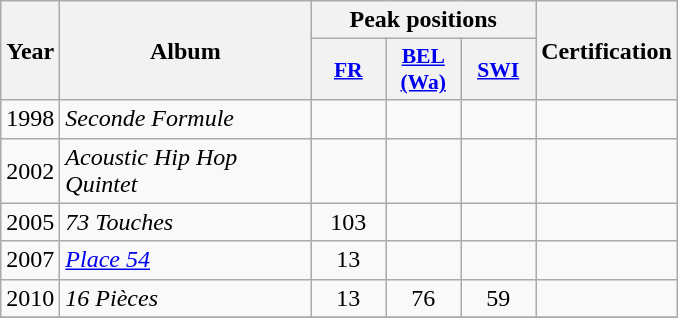<table class="wikitable">
<tr>
<th align="center" rowspan="2" width="10">Year</th>
<th align="center" rowspan="2" width="160">Album</th>
<th align="center" colspan="3" width="20">Peak positions</th>
<th align="center" rowspan="2" width="70">Certification</th>
</tr>
<tr>
<th scope="col" style="width:3em;font-size:90%;"><a href='#'>FR</a><br></th>
<th scope="col" style="width:3em;font-size:90%;"><a href='#'>BEL <br>(Wa)</a><br></th>
<th scope="col" style="width:3em;font-size:90%;"><a href='#'>SWI</a><br></th>
</tr>
<tr>
<td style="text-align:center;">1998</td>
<td><em>Seconde Formule</em></td>
<td style="text-align:center;"></td>
<td style="text-align:center;"></td>
<td style="text-align:center;"></td>
<td style="text-align:center;"></td>
</tr>
<tr>
<td style="text-align:center;">2002</td>
<td><em>Acoustic Hip Hop Quintet</em></td>
<td style="text-align:center;"></td>
<td style="text-align:center;"></td>
<td style="text-align:center;"></td>
<td style="text-align:center;"></td>
</tr>
<tr>
<td style="text-align:center;">2005</td>
<td><em>73 Touches</em></td>
<td style="text-align:center;">103</td>
<td style="text-align:center;"></td>
<td style="text-align:center;"></td>
<td style="text-align:center;"></td>
</tr>
<tr>
<td style="text-align:center;">2007</td>
<td><em><a href='#'>Place 54</a></em></td>
<td style="text-align:center;">13</td>
<td style="text-align:center;"></td>
<td style="text-align:center;"></td>
<td style="text-align:center;"></td>
</tr>
<tr>
<td style="text-align:center;">2010</td>
<td><em>16 Pièces</em></td>
<td style="text-align:center;">13</td>
<td style="text-align:center;">76</td>
<td style="text-align:center;">59</td>
<td style="text-align:center;"></td>
</tr>
<tr>
</tr>
</table>
